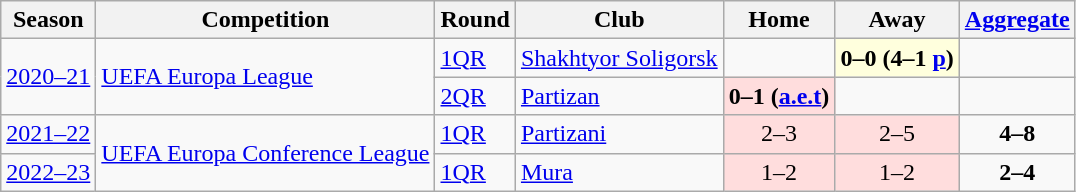<table class="wikitable">
<tr>
<th>Season</th>
<th>Competition</th>
<th>Round</th>
<th>Club</th>
<th>Home</th>
<th>Away</th>
<th><a href='#'>Aggregate</a></th>
</tr>
<tr>
<td rowspan="2"><a href='#'>2020–21</a></td>
<td rowspan="2"><a href='#'>UEFA Europa League</a></td>
<td><a href='#'>1QR</a></td>
<td> <a href='#'>Shakhtyor Soligorsk</a></td>
<td></td>
<td style="text-align: center; background:#ffd;"><strong>0–0 (4–1 <a href='#'>p</a>)</strong></td>
<td></td>
</tr>
<tr>
<td><a href='#'>2QR</a></td>
<td> <a href='#'>Partizan</a></td>
<td style="text-align: center; background:#fdd;"><strong>0–1 (<a href='#'>a.e.t</a>)</strong></td>
<td></td>
<td></td>
</tr>
<tr>
<td rowspan=1><a href='#'>2021–22</a></td>
<td rowspan=2><a href='#'>UEFA Europa Conference League</a></td>
<td rowspan=1><a href='#'>1QR</a></td>
<td> <a href='#'>Partizani</a></td>
<td style="text-align: center; background:#fdd;">2–3</td>
<td style="text-align: center; background:#fdd;">2–5</td>
<td style="text-align:center;"><strong>4–8</strong></td>
</tr>
<tr>
<td><a href='#'>2022–23</a></td>
<td><a href='#'>1QR</a></td>
<td> <a href='#'>Mura</a></td>
<td style="text-align: center; background:#fdd;">1–2</td>
<td style="text-align: center; background:#fdd;">1–2</td>
<td style="text-align:center;"><strong>2–4</strong></td>
</tr>
</table>
